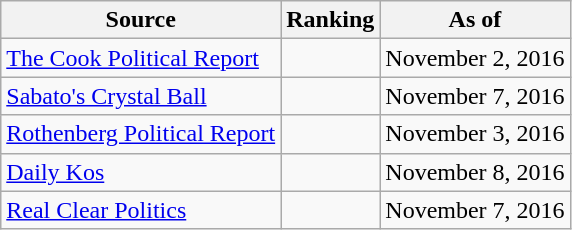<table class="wikitable" style="text-align:center">
<tr>
<th>Source</th>
<th>Ranking</th>
<th>As of</th>
</tr>
<tr>
<td align=left><a href='#'>The Cook Political Report</a></td>
<td></td>
<td>November 2, 2016</td>
</tr>
<tr>
<td align=left><a href='#'>Sabato's Crystal Ball</a></td>
<td></td>
<td>November 7, 2016</td>
</tr>
<tr>
<td align=left><a href='#'>Rothenberg Political Report</a></td>
<td></td>
<td>November 3, 2016</td>
</tr>
<tr>
<td align=left><a href='#'>Daily Kos</a></td>
<td></td>
<td>November 8, 2016</td>
</tr>
<tr>
<td align=left><a href='#'>Real Clear Politics</a></td>
<td></td>
<td>November 7, 2016</td>
</tr>
</table>
